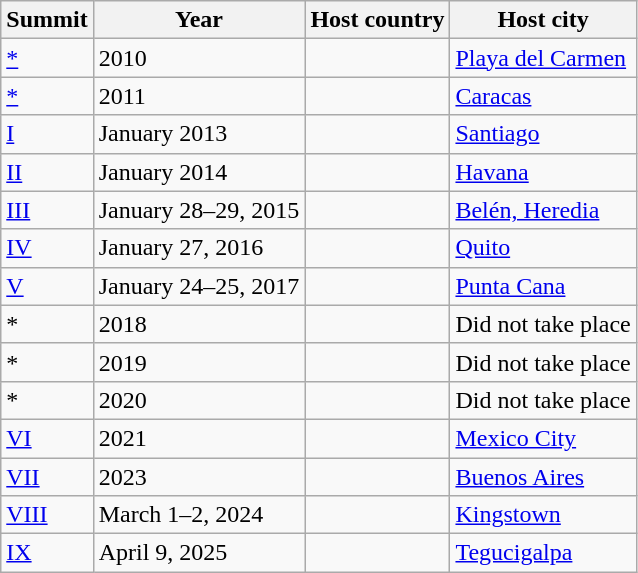<table class="sortable wikitable" border="0">
<tr>
<th>Summit</th>
<th>Year</th>
<th>Host country</th>
<th>Host city</th>
</tr>
<tr>
<td><a href='#'>*</a></td>
<td>2010</td>
<td></td>
<td><a href='#'>Playa del Carmen</a></td>
</tr>
<tr>
<td><a href='#'>*</a></td>
<td>2011</td>
<td></td>
<td><a href='#'>Caracas</a></td>
</tr>
<tr>
<td><a href='#'>I</a></td>
<td>January 2013</td>
<td></td>
<td><a href='#'>Santiago</a></td>
</tr>
<tr>
<td><a href='#'>II</a></td>
<td>January 2014</td>
<td></td>
<td><a href='#'>Havana</a></td>
</tr>
<tr>
<td><a href='#'>III</a></td>
<td>January 28–29, 2015</td>
<td></td>
<td><a href='#'>Belén, Heredia</a></td>
</tr>
<tr>
<td><a href='#'>IV</a></td>
<td>January 27, 2016</td>
<td></td>
<td><a href='#'>Quito</a></td>
</tr>
<tr>
<td><a href='#'>V</a></td>
<td>January 24–25, 2017</td>
<td></td>
<td><a href='#'>Punta Cana</a></td>
</tr>
<tr>
<td>*</td>
<td>2018</td>
<td></td>
<td>Did not take place</td>
</tr>
<tr>
<td>*</td>
<td>2019</td>
<td></td>
<td>Did not take place</td>
</tr>
<tr>
<td>*</td>
<td>2020</td>
<td></td>
<td>Did not take place</td>
</tr>
<tr>
<td><a href='#'>VI</a></td>
<td>2021</td>
<td></td>
<td><a href='#'>Mexico City</a></td>
</tr>
<tr>
<td><a href='#'>VII</a></td>
<td>2023</td>
<td></td>
<td><a href='#'>Buenos Aires</a></td>
</tr>
<tr>
<td><a href='#'>VIII</a></td>
<td>March 1–2, 2024</td>
<td></td>
<td><a href='#'>Kingstown</a></td>
</tr>
<tr>
<td><a href='#'>IX</a></td>
<td>April 9, 2025</td>
<td></td>
<td><a href='#'>Tegucigalpa</a></td>
</tr>
</table>
